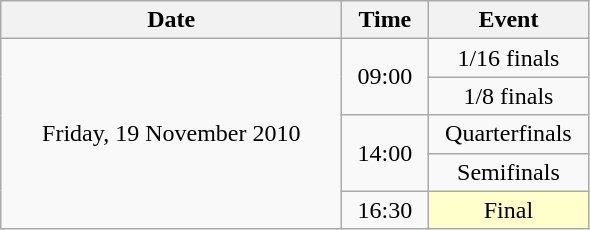<table class = "wikitable" style="text-align:center;">
<tr>
<th width=220>Date</th>
<th width=50>Time</th>
<th width=100>Event</th>
</tr>
<tr>
<td rowspan=5>Friday, 19 November 2010</td>
<td rowspan=2>09:00</td>
<td>1/16 finals</td>
</tr>
<tr>
<td>1/8 finals</td>
</tr>
<tr>
<td rowspan=2>14:00</td>
<td>Quarterfinals</td>
</tr>
<tr>
<td>Semifinals</td>
</tr>
<tr>
<td>16:30</td>
<td bgcolor=ffffcc>Final</td>
</tr>
</table>
